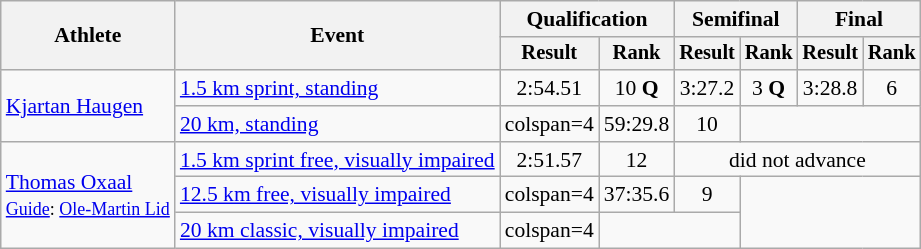<table class="wikitable" style="font-size:90%">
<tr>
<th rowspan=2>Athlete</th>
<th rowspan=2>Event</th>
<th colspan=2>Qualification</th>
<th colspan=2>Semifinal</th>
<th colspan=2>Final</th>
</tr>
<tr style="font-size:95%">
<th>Result</th>
<th>Rank</th>
<th>Result</th>
<th>Rank</th>
<th>Result</th>
<th>Rank</th>
</tr>
<tr align=center>
<td style="text-align:left;" rowspan="2"><a href='#'>Kjartan Haugen</a></td>
<td align=left><a href='#'>1.5 km sprint, standing</a></td>
<td>2:54.51</td>
<td>10 <strong>Q</strong></td>
<td>3:27.2</td>
<td>3 <strong>Q</strong></td>
<td>3:28.8</td>
<td>6</td>
</tr>
<tr align=center>
<td align=left><a href='#'>20 km, standing</a></td>
<td>colspan=4 </td>
<td>59:29.8</td>
<td>10</td>
</tr>
<tr align=center>
<td style="text-align:left;" rowspan="3"><a href='#'>Thomas Oxaal</a><br><small><a href='#'>Guide</a>: <a href='#'>Ole-Martin Lid</a></small></td>
<td align=left><a href='#'>1.5 km sprint free, visually impaired</a></td>
<td>2:51.57</td>
<td>12</td>
<td colspan=4>did not advance</td>
</tr>
<tr align=center>
<td align=left><a href='#'>12.5 km free, visually impaired</a></td>
<td>colspan=4 </td>
<td>37:35.6</td>
<td>9</td>
</tr>
<tr align=center>
<td align=left><a href='#'>20 km classic, visually impaired</a></td>
<td>colspan=4 </td>
<td colspan=2></td>
</tr>
</table>
